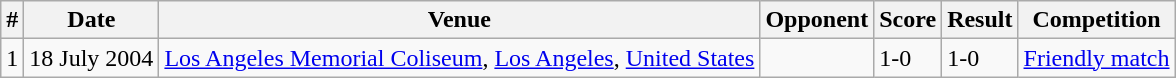<table class="wikitable">
<tr>
<th>#</th>
<th>Date</th>
<th>Venue</th>
<th>Opponent</th>
<th>Score</th>
<th>Result</th>
<th>Competition</th>
</tr>
<tr>
<td>1</td>
<td>18 July 2004</td>
<td><a href='#'>Los Angeles Memorial Coliseum</a>, <a href='#'>Los Angeles</a>, <a href='#'>United States</a></td>
<td></td>
<td>1-0</td>
<td>1-0</td>
<td><a href='#'>Friendly match</a></td>
</tr>
</table>
